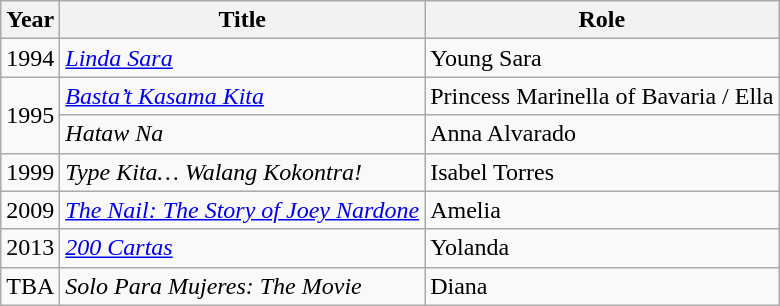<table class="wikitable">
<tr>
<th>Year</th>
<th>Title</th>
<th>Role</th>
</tr>
<tr>
<td>1994</td>
<td><em><a href='#'>Linda Sara</a></em></td>
<td>Young Sara</td>
</tr>
<tr>
<td rowspan="2">1995</td>
<td><em><a href='#'>Basta’t Kasama Kita</a></em></td>
<td>Princess Marinella of Bavaria / Ella</td>
</tr>
<tr>
<td><em>Hataw Na</em></td>
<td>Anna Alvarado</td>
</tr>
<tr>
<td>1999</td>
<td><em>Type Kita… Walang Kokontra!</em></td>
<td>Isabel Torres</td>
</tr>
<tr>
<td>2009</td>
<td><em><a href='#'>The Nail: The Story of Joey Nardone</a></em></td>
<td>Amelia</td>
</tr>
<tr>
<td>2013</td>
<td><em><a href='#'>200 Cartas</a></em></td>
<td>Yolanda</td>
</tr>
<tr>
<td>TBA</td>
<td><em>Solo Para Mujeres: The Movie</em></td>
<td>Diana</td>
</tr>
</table>
